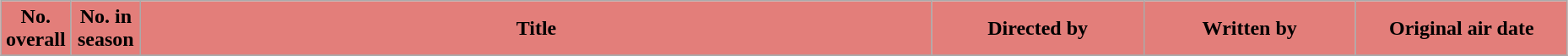<table class="wikitable" style="width:98%; margin:auto; background:#FFF;">
<tr>
<th style="background:#E37E7A; width:3em;">No. overall</th>
<th style="background:#E37E7A; width:3em;">No. in season</th>
<th style="background:#E37E7A;">Title</th>
<th style="background:#E37E7A; width:10em;">Directed by</th>
<th style="background:#E37E7A; width:10em;">Written by</th>
<th style="background:#E37E7A; width:10em;">Original air date</th>
</tr>
<tr>
</tr>
</table>
